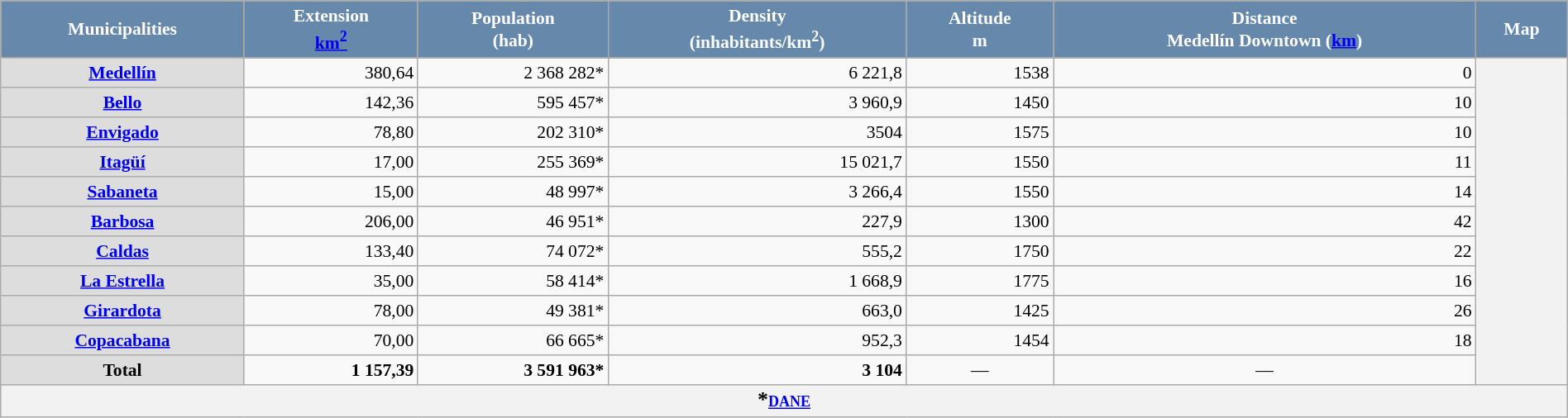<table class="wikitable" align="center" style="font-size:90%;width:100%;border:0px;text-align:center;line-height:120%">
<tr bgcolor=silver>
<th style="background: #6688AA; color: white;">Municipalities</th>
<th style="background: #6688AA; color: white;">Extension<br><a href='#'>km<sup>2</sup></a></th>
<th style="background: #6688AA; color: white;">Population<br>(hab)</th>
<th style="background: #6688AA; color: white;">Density<br>(inhabitants/km<sup>2</sup>)</th>
<th style="background: #6688AA; color: white;">Altitude<br>m</th>
<th style="background: #6688AA; color: white;">Distance<br>Medellín Downtown (<a href='#'>km</a>)</th>
<th style="background: #6688AA; color: white;">Map</th>
</tr>
<tr>
<td style="background: #DDDDDD;"><strong><a href='#'>Medellín</a></strong></td>
<td align="right">380,64</td>
<td align="right">2 368 282*</td>
<td align="right">6 221,8</td>
<td align="right">1538</td>
<td align="right">0</td>
<th rowspan= "11"></th>
</tr>
<tr>
<td style="background: #DDDDDD;"><strong><a href='#'>Bello</a></strong></td>
<td align="right">142,36</td>
<td align="right">595 457*</td>
<td align="right">3 960,9</td>
<td align="right">1450</td>
<td align="right">10</td>
</tr>
<tr>
<td style="background: #DDDDDD;"><strong><a href='#'>Envigado</a></strong></td>
<td align="right">78,80</td>
<td align="right">202 310*</td>
<td align="right">3504</td>
<td align="right">1575</td>
<td align="right">10</td>
</tr>
<tr>
<td style="background: #DDDDDD;"><strong><a href='#'>Itagüí</a></strong></td>
<td align="right">17,00</td>
<td align="right">255 369*</td>
<td align="right">15 021,7</td>
<td align="right">1550</td>
<td align="right">11</td>
</tr>
<tr>
<td style="background: #DDDDDD;"><strong><a href='#'>Sabaneta</a></strong></td>
<td align="right">15,00</td>
<td align="right">48 997*</td>
<td align="right">3 266,4</td>
<td align="right">1550</td>
<td align="right">14</td>
</tr>
<tr>
<td style="background: #DDDDDD;"><strong><a href='#'>Barbosa</a></strong></td>
<td align="right">206,00</td>
<td align="right">46 951*</td>
<td align="right">227,9</td>
<td align="right">1300</td>
<td align="right">42</td>
</tr>
<tr>
<td style="background: #DDDDDD;"><strong><a href='#'>Caldas</a></strong></td>
<td align="right">133,40</td>
<td align="right">74 072*</td>
<td align="right">555,2</td>
<td align="right">1750</td>
<td align="right">22</td>
</tr>
<tr>
<td style="background: #DDDDDD;"><strong><a href='#'>La Estrella</a></strong></td>
<td align="right">35,00</td>
<td align="right">58 414*</td>
<td align="right">1 668,9</td>
<td align="right">1775</td>
<td align="right">16</td>
</tr>
<tr>
<td style="background: #DDDDDD;"><strong><a href='#'>Girardota</a></strong></td>
<td align="right">78,00</td>
<td align="right">49 381*</td>
<td align="right">663,0</td>
<td align="right">1425</td>
<td align="right">26</td>
</tr>
<tr>
<td style="background: #DDDDDD;"><strong><a href='#'>Copacabana</a></strong></td>
<td align="right">70,00</td>
<td align="right">66 665*</td>
<td align="right">952,3</td>
<td align="right">1454</td>
<td align="right">18</td>
</tr>
<tr>
<td style="background: #DDDDDD;"><strong>Total</strong></td>
<td align="right"><strong>1 157,39</strong></td>
<td align="right"><strong>3 591 963*</strong></td>
<td align="right"><strong>3 104</strong></td>
<td align="center">—</td>
<td align="center">—</td>
</tr>
<tr>
<th colspan="7"><big>*</big><small><a href='#'>DANE</a></small><br></th>
</tr>
</table>
